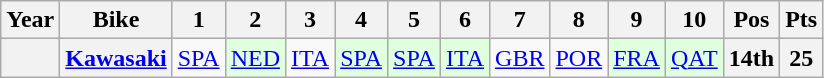<table class="wikitable" style="text-align:center;">
<tr>
<th>Year</th>
<th>Bike</th>
<th>1</th>
<th>2</th>
<th>3</th>
<th>4</th>
<th>5</th>
<th>6</th>
<th>7</th>
<th>8</th>
<th>9</th>
<th>10</th>
<th>Pos</th>
<th>Pts</th>
</tr>
<tr>
<th></th>
<th><a href='#'>Kawasaki</a></th>
<td><a href='#'>SPA</a></td>
<td style="background:#dfffdf;"><a href='#'>NED</a><br></td>
<td><a href='#'>ITA</a></td>
<td style="background:#dfffdf;"><a href='#'>SPA</a><br></td>
<td style="background:#dfffdf;"><a href='#'>SPA</a><br></td>
<td style="background:#dfffdf;"><a href='#'>ITA</a><br></td>
<td><a href='#'>GBR</a></td>
<td><a href='#'>POR</a></td>
<td style="background:#dfffdf;"><a href='#'>FRA</a><br></td>
<td style="background:#dfffdf;"><a href='#'>QAT</a><br></td>
<th>14th</th>
<th>25</th>
</tr>
</table>
